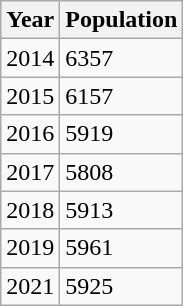<table class="wikitable">
<tr>
<th>Year</th>
<th>Population</th>
</tr>
<tr>
<td>2014</td>
<td>6357</td>
</tr>
<tr>
<td>2015</td>
<td>6157</td>
</tr>
<tr>
<td>2016</td>
<td>5919</td>
</tr>
<tr>
<td>2017</td>
<td>5808</td>
</tr>
<tr>
<td>2018</td>
<td>5913</td>
</tr>
<tr>
<td>2019</td>
<td>5961</td>
</tr>
<tr>
<td>2021</td>
<td>5925</td>
</tr>
</table>
